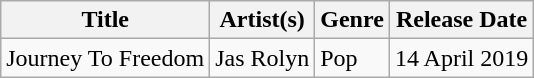<table class="wikitable sortable">
<tr>
<th>Title</th>
<th>Artist(s)</th>
<th>Genre</th>
<th>Release Date</th>
</tr>
<tr>
<td>Journey To Freedom</td>
<td>Jas Rolyn</td>
<td>Pop</td>
<td>14 April 2019</td>
</tr>
</table>
